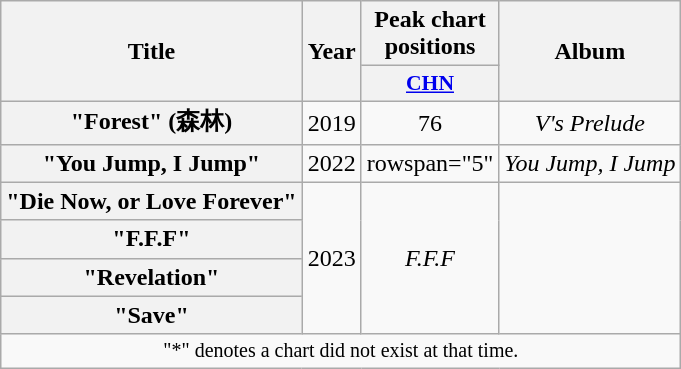<table class="wikitable plainrowheaders" style="text-align:center;">
<tr>
<th scope="col" rowspan="2">Title</th>
<th scope="col" rowspan="2">Year</th>
<th scope="col">Peak chart positions</th>
<th scope="col" rowspan="2">Album</th>
</tr>
<tr>
<th scope="col" style="width:3em;font-size:90%;"><a href='#'>CHN</a><br></th>
</tr>
<tr>
<th scope="row">"Forest" (森林)</th>
<td>2019</td>
<td>76</td>
<td><em>V's Prelude</em></td>
</tr>
<tr>
<th scope="row">"You Jump, I Jump"</th>
<td>2022</td>
<td>rowspan="5" </td>
<td><em>You Jump, I Jump</em></td>
</tr>
<tr>
<th scope="row">"Die Now, or Love Forever"</th>
<td rowspan="4">2023</td>
<td rowspan="4"><em>F.F.F</em></td>
</tr>
<tr>
<th scope="row">"F.F.F"</th>
</tr>
<tr>
<th scope="row">"Revelation"</th>
</tr>
<tr>
<th scope="row">"Save"</th>
</tr>
<tr>
<td style="font-size:10pt" colspan="4">"*" denotes a chart did not exist at that time.</td>
</tr>
</table>
